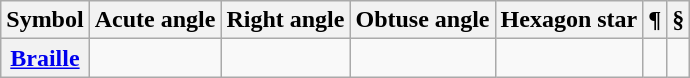<table class="wikitable sortable" style="text-align:center">
<tr>
<th>Symbol</th>
<th>Acute angle</th>
<th>Right angle</th>
<th>Obtuse angle</th>
<th>Hexagon star</th>
<th>¶</th>
<th>§</th>
</tr>
<tr>
<th><a href='#'>Braille</a></th>
<td></td>
<td></td>
<td></td>
<td></td>
<td></td>
<td></td>
</tr>
</table>
